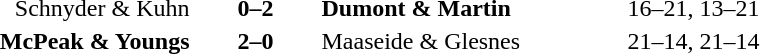<table>
<tr>
<th width=200></th>
<th width=80></th>
<th width=200></th>
<th width=220></th>
</tr>
<tr>
<td align=right>Schnyder & Kuhn</td>
<td align=center><strong>0–2</strong></td>
<td align=left><strong>Dumont & Martin</strong></td>
<td>16–21, 13–21</td>
</tr>
<tr>
<td align=right><strong>McPeak & Youngs</strong></td>
<td align=center><strong>2–0</strong></td>
<td align=left>Maaseide & Glesnes</td>
<td>21–14, 21–14</td>
</tr>
</table>
